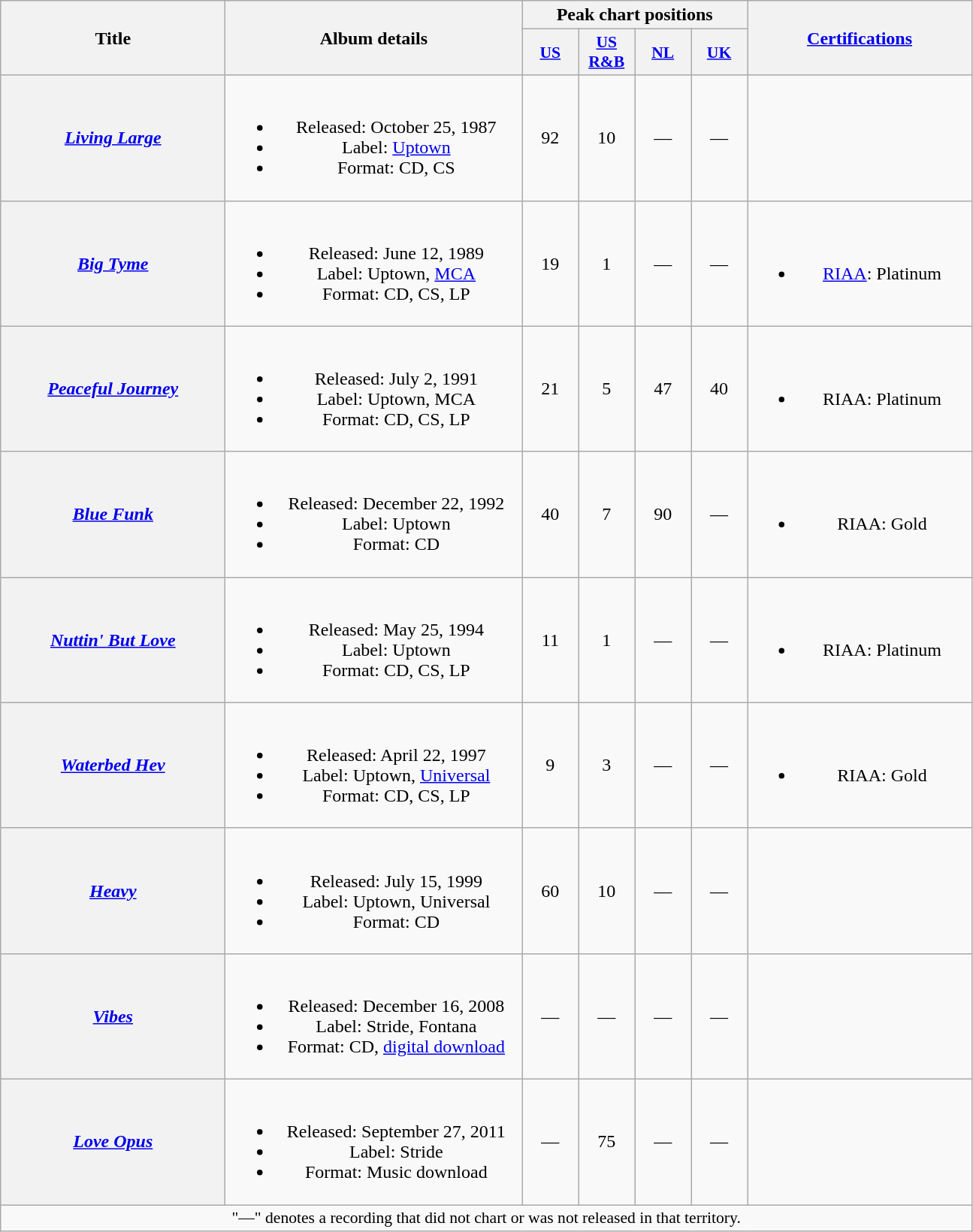<table class="wikitable plainrowheaders" style="text-align:center;" border="1">
<tr>
<th scope="col" rowspan="2" style="width:12em;">Title</th>
<th scope="col" rowspan="2" style="width:16em;">Album details</th>
<th scope="col" colspan="4">Peak chart positions</th>
<th scope="col" rowspan="2" style="width:12em;"><a href='#'>Certifications</a></th>
</tr>
<tr>
<th scope="col" style="width:3em;font-size:90%;"><a href='#'>US</a><br></th>
<th scope="col" style="width:3em;font-size:90%;"><a href='#'>US R&B</a><br></th>
<th scope="col" style="width:3em;font-size:90%;"><a href='#'>NL</a><br></th>
<th scope="col" style="width:3em;font-size:90%;"><a href='#'>UK</a><br></th>
</tr>
<tr>
<th scope="row"><em><a href='#'>Living Large</a></em></th>
<td><br><ul><li>Released: October 25, 1987</li><li>Label: <a href='#'>Uptown</a></li><li>Format: CD, CS</li></ul></td>
<td>92</td>
<td>10</td>
<td>—</td>
<td>—</td>
<td></td>
</tr>
<tr>
<th scope="row"><em><a href='#'>Big Tyme</a></em></th>
<td><br><ul><li>Released: June 12, 1989</li><li>Label: Uptown, <a href='#'>MCA</a></li><li>Format: CD, CS, LP</li></ul></td>
<td>19</td>
<td>1</td>
<td>—</td>
<td>—</td>
<td><br><ul><li><a href='#'>RIAA</a>: Platinum</li></ul></td>
</tr>
<tr>
<th scope="row"><em><a href='#'>Peaceful Journey</a></em></th>
<td><br><ul><li>Released: July 2, 1991</li><li>Label: Uptown, MCA</li><li>Format: CD, CS, LP</li></ul></td>
<td>21</td>
<td>5</td>
<td>47</td>
<td>40</td>
<td><br><ul><li>RIAA: Platinum</li></ul></td>
</tr>
<tr>
<th scope="row"><em><a href='#'>Blue Funk</a></em></th>
<td><br><ul><li>Released: December 22, 1992</li><li>Label: Uptown</li><li>Format: CD</li></ul></td>
<td>40</td>
<td>7</td>
<td>90</td>
<td>—</td>
<td><br><ul><li>RIAA: Gold</li></ul></td>
</tr>
<tr>
<th scope="row"><em><a href='#'>Nuttin' But Love</a></em></th>
<td><br><ul><li>Released: May 25, 1994</li><li>Label: Uptown</li><li>Format: CD, CS, LP</li></ul></td>
<td>11</td>
<td>1</td>
<td>—</td>
<td>—</td>
<td><br><ul><li>RIAA: Platinum</li></ul></td>
</tr>
<tr>
<th scope="row"><em><a href='#'>Waterbed Hev</a></em></th>
<td><br><ul><li>Released: April 22, 1997</li><li>Label: Uptown, <a href='#'>Universal</a></li><li>Format: CD, CS, LP</li></ul></td>
<td>9</td>
<td>3</td>
<td>—</td>
<td>—</td>
<td><br><ul><li>RIAA: Gold</li></ul></td>
</tr>
<tr>
<th scope="row"><em><a href='#'>Heavy</a></em></th>
<td><br><ul><li>Released: July 15, 1999</li><li>Label: Uptown, Universal</li><li>Format: CD</li></ul></td>
<td>60</td>
<td>10</td>
<td>—</td>
<td>—</td>
<td></td>
</tr>
<tr>
<th scope="row"><em><a href='#'>Vibes</a></em></th>
<td><br><ul><li>Released: December 16, 2008</li><li>Label: Stride, Fontana</li><li>Format: CD, <a href='#'>digital download</a></li></ul></td>
<td>—</td>
<td>—</td>
<td>—</td>
<td>—</td>
<td></td>
</tr>
<tr>
<th scope="row"><em><a href='#'>Love Opus</a></em></th>
<td><br><ul><li>Released: September 27, 2011</li><li>Label: Stride</li><li>Format: Music download</li></ul></td>
<td>—</td>
<td>75</td>
<td>—</td>
<td>—</td>
<td></td>
</tr>
<tr>
<td colspan="11" style="font-size:90%">"—" denotes a recording that did not chart or was not released in that territory.</td>
</tr>
</table>
